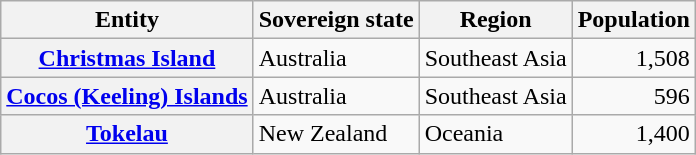<table class="wikitable sortable plainrowheaders">
<tr>
<th scope="col">Entity</th>
<th scope="col">Sovereign state</th>
<th scope="col">Region</th>
<th scope="col">Population</th>
</tr>
<tr>
<th scope="row"><a href='#'>Christmas Island</a></th>
<td>Australia</td>
<td>Southeast Asia</td>
<td style="text-align:right;">1,508</td>
</tr>
<tr>
<th scope="row"><a href='#'>Cocos (Keeling) Islands</a></th>
<td>Australia</td>
<td>Southeast Asia</td>
<td style="text-align:right;">596</td>
</tr>
<tr>
<th scope="row"><a href='#'>Tokelau</a></th>
<td>New Zealand</td>
<td>Oceania</td>
<td style="text-align:right;">1,400</td>
</tr>
</table>
